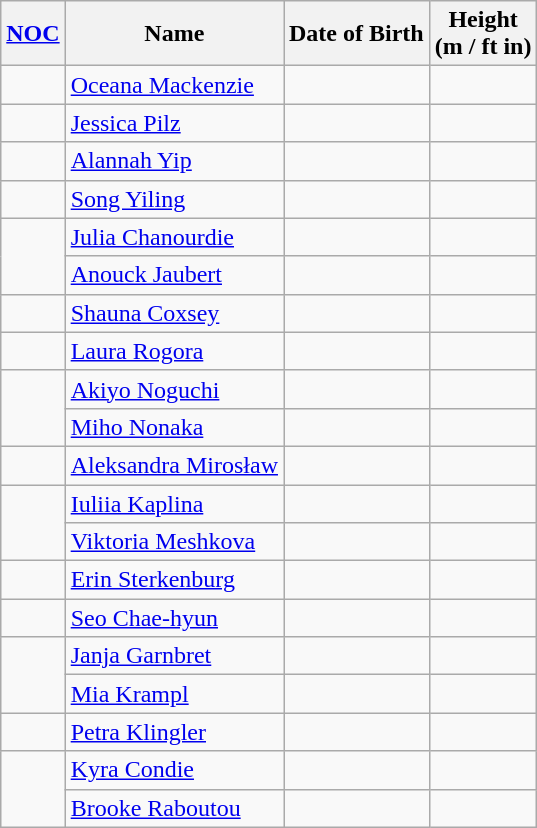<table class="wikitable sortable" style="text-align:center">
<tr>
<th><a href='#'>NOC</a></th>
<th>Name</th>
<th>Date of Birth</th>
<th>Height<br>(m / ft in)</th>
</tr>
<tr>
<td align="left"></td>
<td align="left"><a href='#'>Oceana Mackenzie</a></td>
<td align="left"></td>
<td></td>
</tr>
<tr>
<td rowspan="1" align="left"></td>
<td align="left"><a href='#'>Jessica Pilz</a></td>
<td align="left"></td>
<td></td>
</tr>
<tr>
<td align="left"></td>
<td align="left"><a href='#'>Alannah Yip</a></td>
<td align="left"></td>
<td></td>
</tr>
<tr>
<td align="left"></td>
<td align="left"><a href='#'>Song Yiling</a></td>
<td align="left"></td>
<td></td>
</tr>
<tr>
<td rowspan="2" align="left"></td>
<td align="left"><a href='#'>Julia Chanourdie</a></td>
<td align="left"></td>
<td></td>
</tr>
<tr>
<td align="left"><a href='#'>Anouck Jaubert</a></td>
<td align="left"></td>
<td></td>
</tr>
<tr>
<td align="left"></td>
<td align="left"><a href='#'>Shauna Coxsey</a></td>
<td align="left"></td>
<td></td>
</tr>
<tr>
<td align="left"></td>
<td align="left"><a href='#'>Laura Rogora</a></td>
<td align="left"></td>
<td></td>
</tr>
<tr>
<td rowspan="2" align="left"></td>
<td align="left"><a href='#'>Akiyo Noguchi</a></td>
<td align="left"></td>
<td></td>
</tr>
<tr>
<td align="left"><a href='#'>Miho Nonaka</a></td>
<td align="left"></td>
<td></td>
</tr>
<tr>
<td rowspan="1" align="left"></td>
<td align="left"><a href='#'>Aleksandra Mirosław</a></td>
<td align="left"></td>
<td></td>
</tr>
<tr>
<td rowspan="2" align="left"></td>
<td align="left"><a href='#'>Iuliia Kaplina</a></td>
<td align="left"></td>
<td></td>
</tr>
<tr>
<td align="left"><a href='#'>Viktoria Meshkova</a></td>
<td align="left"></td>
<td></td>
</tr>
<tr>
<td rowspan="1" align="left"></td>
<td align="left"><a href='#'>Erin Sterkenburg</a></td>
<td align="left"></td>
<td></td>
</tr>
<tr>
<td align="left"></td>
<td align="left"><a href='#'>Seo Chae-hyun</a></td>
<td align="left"></td>
<td></td>
</tr>
<tr>
<td rowspan="2" align="left"></td>
<td align="left"><a href='#'>Janja Garnbret</a></td>
<td align="left"></td>
<td></td>
</tr>
<tr>
<td align="left"><a href='#'>Mia Krampl</a></td>
<td align="left"></td>
<td></td>
</tr>
<tr>
<td align="left"></td>
<td align="left"><a href='#'>Petra Klingler</a></td>
<td align="left"></td>
<td></td>
</tr>
<tr>
<td rowspan="2" align="left"></td>
<td align="left"><a href='#'>Kyra Condie</a></td>
<td align="left"></td>
<td></td>
</tr>
<tr>
<td align="left"><a href='#'>Brooke Raboutou</a></td>
<td align="left"></td>
<td></td>
</tr>
</table>
